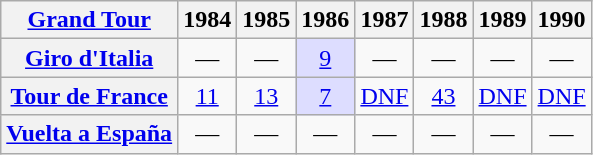<table class="wikitable plainrowheaders">
<tr>
<th scope="col"><a href='#'>Grand Tour</a></th>
<th scope="col">1984</th>
<th scope="col">1985</th>
<th scope="col">1986</th>
<th scope="col">1987</th>
<th scope="col">1988</th>
<th scope="col">1989</th>
<th scope="col">1990</th>
</tr>
<tr style="text-align:center;">
<th scope="row"> <a href='#'>Giro d'Italia</a></th>
<td>—</td>
<td>—</td>
<td style="background:#ddddff;"><a href='#'>9</a></td>
<td>—</td>
<td>—</td>
<td>—</td>
<td>—</td>
</tr>
<tr style="text-align:center;">
<th scope="row"> <a href='#'>Tour de France</a></th>
<td><a href='#'>11</a></td>
<td><a href='#'>13</a></td>
<td style="background:#ddddff;"><a href='#'>7</a></td>
<td><a href='#'>DNF</a></td>
<td><a href='#'>43</a></td>
<td><a href='#'>DNF</a></td>
<td><a href='#'>DNF</a></td>
</tr>
<tr style="text-align:center;">
<th scope="row"> <a href='#'>Vuelta a España</a></th>
<td>—</td>
<td>—</td>
<td>—</td>
<td>—</td>
<td>—</td>
<td>—</td>
<td>—</td>
</tr>
</table>
